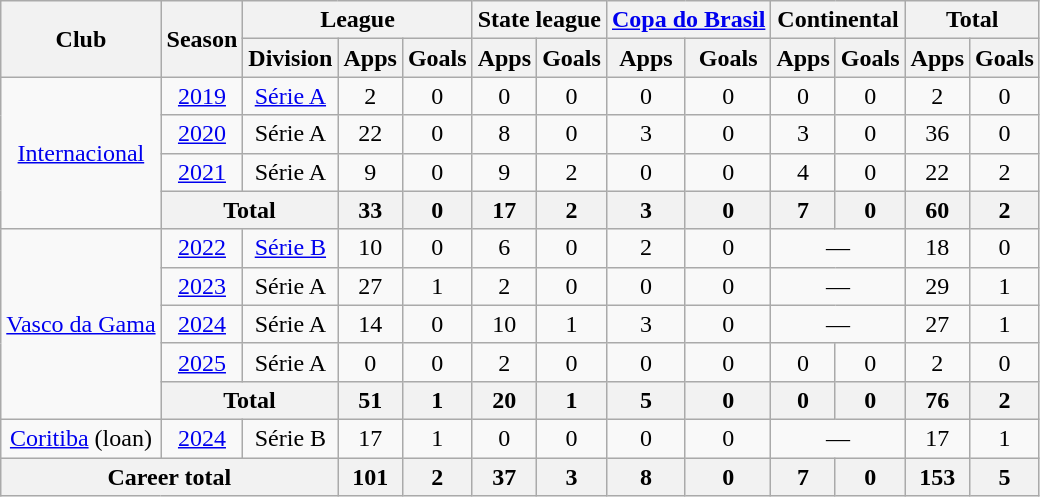<table class="wikitable" style="text-align:center">
<tr>
<th rowspan="2">Club</th>
<th rowspan="2">Season</th>
<th colspan="3">League</th>
<th colspan="2">State league</th>
<th colspan="2"><a href='#'>Copa do Brasil</a></th>
<th colspan="2">Continental</th>
<th colspan="2">Total</th>
</tr>
<tr>
<th>Division</th>
<th>Apps</th>
<th>Goals</th>
<th>Apps</th>
<th>Goals</th>
<th>Apps</th>
<th>Goals</th>
<th>Apps</th>
<th>Goals</th>
<th>Apps</th>
<th>Goals</th>
</tr>
<tr>
<td rowspan="4"><a href='#'>Internacional</a></td>
<td><a href='#'>2019</a></td>
<td><a href='#'>Série A</a></td>
<td>2</td>
<td>0</td>
<td>0</td>
<td>0</td>
<td>0</td>
<td>0</td>
<td>0</td>
<td>0</td>
<td>2</td>
<td>0</td>
</tr>
<tr>
<td><a href='#'>2020</a></td>
<td>Série A</td>
<td>22</td>
<td>0</td>
<td>8</td>
<td>0</td>
<td>3</td>
<td>0</td>
<td>3</td>
<td>0</td>
<td>36</td>
<td>0</td>
</tr>
<tr>
<td><a href='#'>2021</a></td>
<td>Série A</td>
<td>9</td>
<td>0</td>
<td>9</td>
<td>2</td>
<td>0</td>
<td>0</td>
<td>4</td>
<td>0</td>
<td>22</td>
<td>2</td>
</tr>
<tr>
<th colspan="2">Total</th>
<th>33</th>
<th>0</th>
<th>17</th>
<th>2</th>
<th>3</th>
<th>0</th>
<th>7</th>
<th>0</th>
<th>60</th>
<th>2</th>
</tr>
<tr>
<td rowspan="5"><a href='#'>Vasco da Gama</a></td>
<td><a href='#'>2022</a></td>
<td><a href='#'>Série B</a></td>
<td>10</td>
<td>0</td>
<td>6</td>
<td>0</td>
<td>2</td>
<td>0</td>
<td colspan="2">—</td>
<td>18</td>
<td>0</td>
</tr>
<tr>
<td><a href='#'>2023</a></td>
<td>Série A</td>
<td>27</td>
<td>1</td>
<td>2</td>
<td>0</td>
<td>0</td>
<td>0</td>
<td colspan="2">—</td>
<td>29</td>
<td>1</td>
</tr>
<tr>
<td><a href='#'>2024</a></td>
<td>Série A</td>
<td>14</td>
<td>0</td>
<td>10</td>
<td>1</td>
<td>3</td>
<td>0</td>
<td colspan="2">—</td>
<td>27</td>
<td>1</td>
</tr>
<tr>
<td><a href='#'>2025</a></td>
<td>Série A</td>
<td>0</td>
<td>0</td>
<td>2</td>
<td>0</td>
<td>0</td>
<td>0</td>
<td>0</td>
<td>0</td>
<td>2</td>
<td>0</td>
</tr>
<tr>
<th colspan="2">Total</th>
<th>51</th>
<th>1</th>
<th>20</th>
<th>1</th>
<th>5</th>
<th>0</th>
<th>0</th>
<th>0</th>
<th>76</th>
<th>2</th>
</tr>
<tr>
<td><a href='#'>Coritiba</a> (loan)</td>
<td><a href='#'>2024</a></td>
<td>Série B</td>
<td>17</td>
<td>1</td>
<td>0</td>
<td>0</td>
<td>0</td>
<td>0</td>
<td colspan="2">—</td>
<td>17</td>
<td>1</td>
</tr>
<tr>
<th colspan="3">Career total</th>
<th>101</th>
<th>2</th>
<th>37</th>
<th>3</th>
<th>8</th>
<th>0</th>
<th>7</th>
<th>0</th>
<th>153</th>
<th>5</th>
</tr>
</table>
